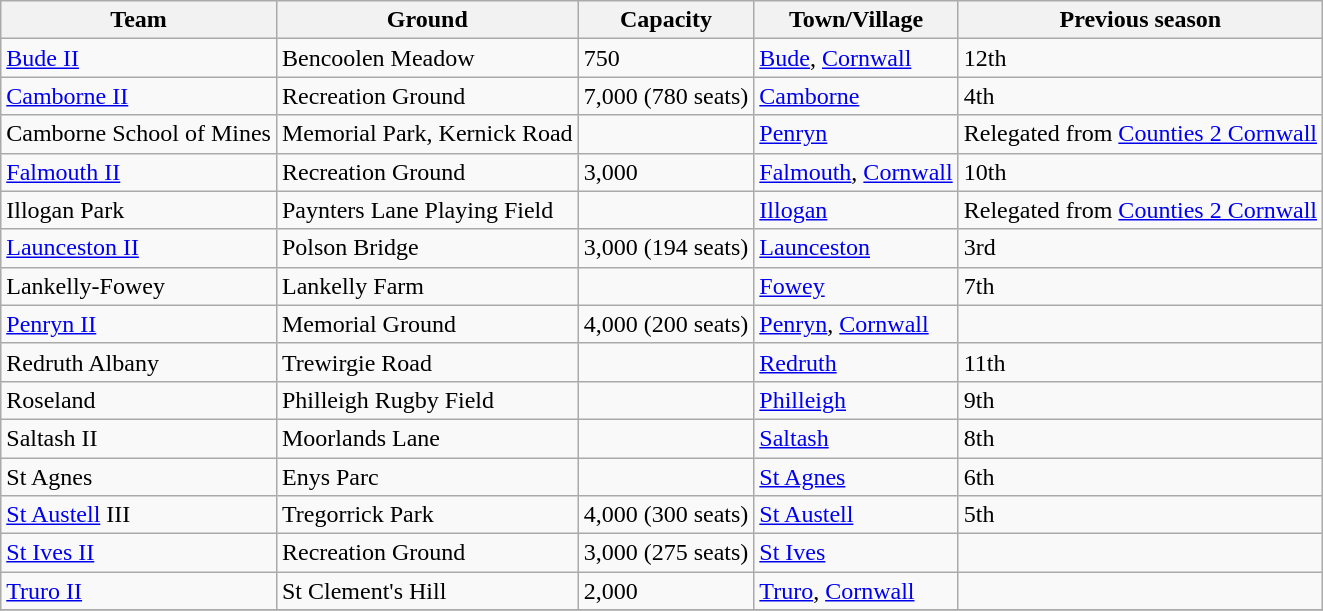<table class="wikitable sortable">
<tr>
<th>Team</th>
<th>Ground</th>
<th>Capacity</th>
<th>Town/Village</th>
<th>Previous season</th>
</tr>
<tr>
<td><a href='#'>Bude II</a></td>
<td>Bencoolen Meadow</td>
<td>750</td>
<td><a href='#'>Bude</a>, <a href='#'>Cornwall</a></td>
<td>12th</td>
</tr>
<tr>
<td><a href='#'>Camborne II</a></td>
<td>Recreation Ground</td>
<td>7,000 (780 seats)</td>
<td><a href='#'>Camborne</a></td>
<td>4th</td>
</tr>
<tr>
<td>Camborne School of Mines</td>
<td>Memorial Park, Kernick Road</td>
<td></td>
<td><a href='#'>Penryn</a></td>
<td>Relegated from <a href='#'>Counties 2 Cornwall</a></td>
</tr>
<tr>
<td><a href='#'>Falmouth II</a></td>
<td>Recreation Ground</td>
<td>3,000</td>
<td><a href='#'>Falmouth</a>, <a href='#'>Cornwall</a></td>
<td>10th</td>
</tr>
<tr>
<td>Illogan Park</td>
<td>Paynters Lane Playing Field</td>
<td></td>
<td><a href='#'>Illogan</a></td>
<td>Relegated from <a href='#'>Counties 2 Cornwall</a></td>
</tr>
<tr>
<td><a href='#'>Launceston II</a></td>
<td>Polson Bridge</td>
<td>3,000 (194 seats)</td>
<td><a href='#'>Launceston</a></td>
<td>3rd</td>
</tr>
<tr>
<td>Lankelly-Fowey</td>
<td>Lankelly Farm</td>
<td></td>
<td><a href='#'>Fowey</a></td>
<td>7th</td>
</tr>
<tr>
<td><a href='#'>Penryn II</a></td>
<td>Memorial Ground</td>
<td>4,000 (200 seats)</td>
<td><a href='#'>Penryn</a>, <a href='#'>Cornwall</a></td>
<td></td>
</tr>
<tr>
<td>Redruth Albany</td>
<td>Trewirgie Road</td>
<td></td>
<td><a href='#'>Redruth</a></td>
<td>11th</td>
</tr>
<tr>
<td>Roseland</td>
<td>Philleigh Rugby Field</td>
<td></td>
<td><a href='#'>Philleigh</a></td>
<td>9th</td>
</tr>
<tr>
<td>Saltash II</td>
<td>Moorlands Lane</td>
<td></td>
<td><a href='#'>Saltash</a></td>
<td>8th</td>
</tr>
<tr>
<td>St Agnes</td>
<td>Enys Parc</td>
<td></td>
<td><a href='#'>St Agnes</a></td>
<td>6th</td>
</tr>
<tr>
<td><a href='#'>St Austell</a> III</td>
<td>Tregorrick Park</td>
<td>4,000 (300 seats)</td>
<td><a href='#'>St Austell</a></td>
<td>5th</td>
</tr>
<tr>
<td><a href='#'>St Ives II</a></td>
<td>Recreation Ground</td>
<td>3,000 (275 seats)</td>
<td><a href='#'>St Ives</a></td>
<td></td>
</tr>
<tr>
<td><a href='#'>Truro II</a></td>
<td>St Clement's Hill</td>
<td>2,000</td>
<td><a href='#'>Truro</a>, <a href='#'>Cornwall</a></td>
<td></td>
</tr>
<tr>
</tr>
</table>
